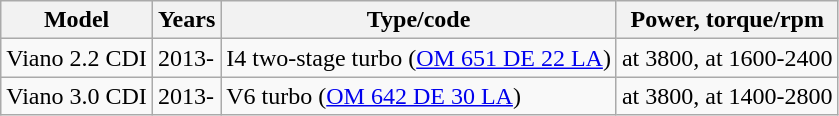<table class="wikitable sortable">
<tr>
<th>Model</th>
<th>Years</th>
<th>Type/code</th>
<th>Power, torque/rpm</th>
</tr>
<tr>
<td>Viano 2.2 CDI</td>
<td>2013-</td>
<td> I4 two-stage turbo (<a href='#'>OM 651 DE 22 LA</a>)</td>
<td> at 3800,  at 1600-2400</td>
</tr>
<tr>
<td>Viano 3.0 CDI</td>
<td>2013-</td>
<td> V6 turbo (<a href='#'>OM 642 DE 30 LA</a>)</td>
<td> at 3800,  at 1400-2800</td>
</tr>
</table>
